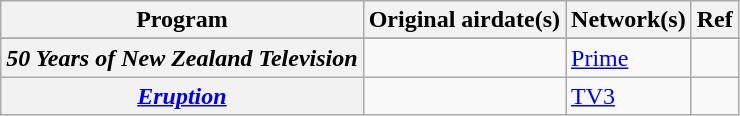<table class="wikitable plainrowheaders sortable">
<tr>
<th scope="col">Program</th>
<th scope="col">Original airdate(s)</th>
<th scope="col">Network(s)</th>
<th scope="col" class="unsortable">Ref</th>
</tr>
<tr>
</tr>
<tr>
<th scope="row"><em>50 Years of New Zealand Television</em></th>
<td align="center"></td>
<td><a href='#'>Prime</a></td>
<td align="center"></td>
</tr>
<tr>
<th scope="row"><em><a href='#'>Eruption</a></em></th>
<td align="center"></td>
<td><a href='#'>TV3</a></td>
<td align="center"></td>
</tr>
</table>
